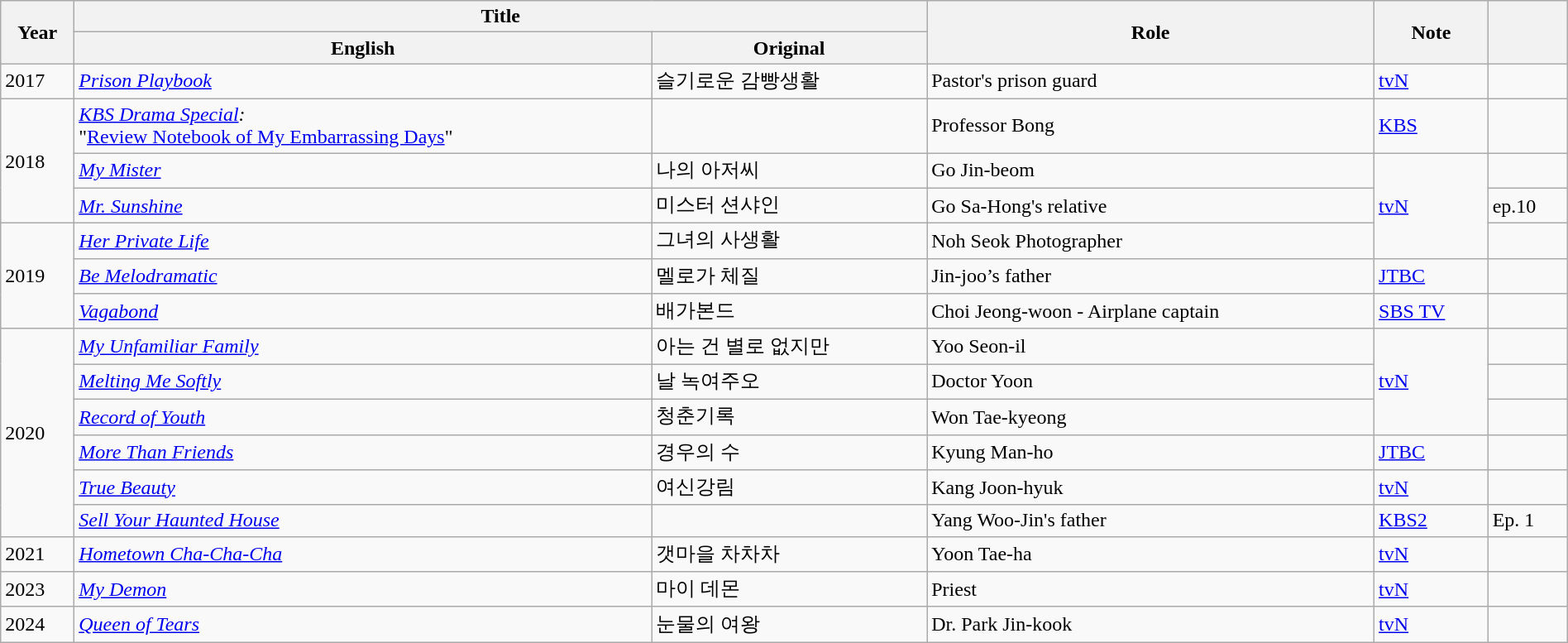<table class="wikitable sortable plainrowheaders" style="text-align:left; font-size:100%; padding:0 auto; width:100%; margin:auto">
<tr>
<th scope="col" rowspan=2>Year</th>
<th scope="col" colspan=2>Title</th>
<th scope="col" rowspan=2>Role</th>
<th scope="col" rowspan=2 class="unsortable">Note</th>
<th scope="col" rowspan=2 class="unsortable"></th>
</tr>
<tr>
<th>English</th>
<th>Original</th>
</tr>
<tr>
<td>2017</td>
<td><em><a href='#'>Prison Playbook</a></em></td>
<td>슬기로운 감빵생활</td>
<td>Pastor's prison guard</td>
<td><a href='#'>tvN</a></td>
<td></td>
</tr>
<tr>
<td rowspan="3">2018</td>
<td><em><a href='#'>KBS Drama Special</a>:</em><br>"<a href='#'>Review Notebook of My Embarrassing Days</a>"</td>
<td></td>
<td>Professor Bong</td>
<td><a href='#'>KBS</a></td>
<td></td>
</tr>
<tr>
<td><em><a href='#'>My Mister</a></em></td>
<td>나의 아저씨</td>
<td>Go Jin-beom</td>
<td rowspan="3"><a href='#'>tvN</a></td>
<td></td>
</tr>
<tr>
<td><em><a href='#'>Mr. Sunshine</a></em></td>
<td>미스터 션샤인</td>
<td>Go Sa-Hong's relative</td>
<td>ep.10</td>
</tr>
<tr>
<td rowspan="3">2019</td>
<td><em><a href='#'>Her Private Life</a></em></td>
<td>그녀의 사생활</td>
<td>Noh Seok Photographer</td>
<td></td>
</tr>
<tr>
<td><em><a href='#'>Be Melodramatic</a></em></td>
<td>멜로가 체질</td>
<td>Jin-joo’s father</td>
<td><a href='#'>JTBC</a></td>
<td></td>
</tr>
<tr>
<td><em><a href='#'>Vagabond</a></em></td>
<td>배가본드</td>
<td>Choi Jeong-woon - Airplane captain</td>
<td><a href='#'>SBS TV</a></td>
<td></td>
</tr>
<tr>
<td rowspan="6">2020</td>
<td><em><a href='#'>My Unfamiliar Family</a></em></td>
<td>아는 건 별로 없지만</td>
<td>Yoo Seon-il</td>
<td rowspan="3"><a href='#'>tvN</a></td>
<td></td>
</tr>
<tr>
<td><em><a href='#'>Melting Me Softly</a></em></td>
<td>날 녹여주오</td>
<td>Doctor Yoon</td>
<td></td>
</tr>
<tr>
<td><em><a href='#'>Record of Youth</a></em></td>
<td>청춘기록</td>
<td>Won Tae-kyeong</td>
<td></td>
</tr>
<tr>
<td><em><a href='#'>More Than Friends</a></em></td>
<td>경우의 수</td>
<td>Kyung Man-ho</td>
<td><a href='#'>JTBC</a></td>
<td></td>
</tr>
<tr>
<td><em><a href='#'>True Beauty</a></em></td>
<td>여신강림</td>
<td>Kang Joon-hyuk</td>
<td><a href='#'>tvN</a></td>
<td></td>
</tr>
<tr>
<td><em><a href='#'>Sell Your Haunted House</a></em></td>
<td></td>
<td>Yang Woo-Jin's father</td>
<td><a href='#'>KBS2</a></td>
<td>Ep. 1</td>
</tr>
<tr>
<td>2021</td>
<td><em><a href='#'>Hometown Cha-Cha-Cha</a></em></td>
<td>갯마을 차차차</td>
<td>Yoon Tae-ha</td>
<td><a href='#'>tvN</a></td>
<td></td>
</tr>
<tr>
<td>2023</td>
<td><em><a href='#'>My Demon</a></em></td>
<td>마이 데몬</td>
<td>Priest</td>
<td><a href='#'>tvN</a></td>
<td></td>
</tr>
<tr>
<td>2024</td>
<td><em><a href='#'>Queen of Tears</a></em></td>
<td>눈물의 여왕</td>
<td>Dr. Park Jin-kook</td>
<td><a href='#'>tvN</a></td>
<td></td>
</tr>
</table>
